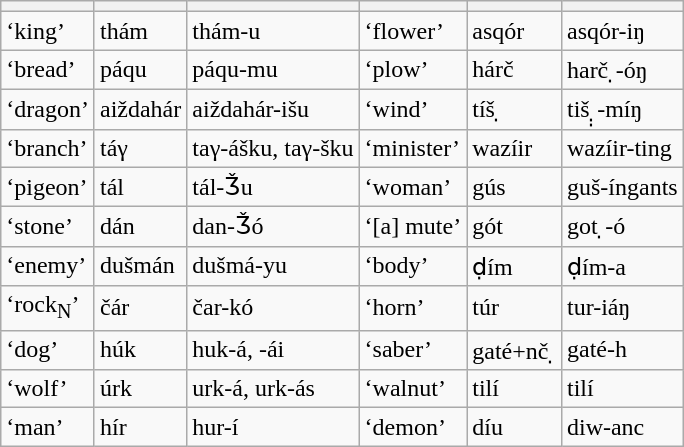<table class="wikitable">
<tr>
<th></th>
<th></th>
<th></th>
<th></th>
<th></th>
<th></th>
</tr>
<tr>
<td>‘king’</td>
<td>thám</td>
<td>thám-u</td>
<td>‘flower’</td>
<td>asqór</td>
<td>asqór-iŋ</td>
</tr>
<tr>
<td>‘bread’</td>
<td>páqu</td>
<td>páqu-mu</td>
<td>‘plow’</td>
<td>hárč</td>
<td>harč ̣-óŋ</td>
</tr>
<tr>
<td>‘dragon’</td>
<td>aiždahár</td>
<td>aiždahár-išu</td>
<td>‘wind’</td>
<td>tíš ̣</td>
<td>tiš ̣̣-míŋ</td>
</tr>
<tr>
<td>‘branch’</td>
<td>táγ</td>
<td>taγ-ášku, taγ-šku</td>
<td>‘minister’</td>
<td>wazíir</td>
<td>wazíir-ting</td>
</tr>
<tr>
<td>‘pigeon’</td>
<td>tál</td>
<td>tál-Ǯu</td>
<td>‘woman’</td>
<td>gús</td>
<td>guš-íngants</td>
</tr>
<tr>
<td>‘stone’</td>
<td>dán</td>
<td>dan-Ǯó</td>
<td>‘[a] mute’</td>
<td>gót</td>
<td>got ̣-ó</td>
</tr>
<tr>
<td>‘enemy’</td>
<td>dušmán</td>
<td>dušmá-yu</td>
<td>‘body’</td>
<td>ḍím</td>
<td>ḍím-a</td>
</tr>
<tr>
<td>‘rock<sub>N</sub>’</td>
<td>čár</td>
<td>čar-kó</td>
<td>‘horn’</td>
<td>túr</td>
<td>tur-iáŋ</td>
</tr>
<tr>
<td>‘dog’</td>
<td>húk</td>
<td>huk-á, -ái</td>
<td>‘saber’</td>
<td>gaté+nč ̣</td>
<td>gaté-h</td>
</tr>
<tr>
<td>‘wolf’</td>
<td>úrk</td>
<td>urk-á, urk-ás</td>
<td>‘walnut’</td>
<td>tilí</td>
<td>tilí</td>
</tr>
<tr>
<td>‘man’</td>
<td>hír</td>
<td>hur-í</td>
<td>‘demon’</td>
<td>díu</td>
<td>diw-anc</td>
</tr>
</table>
